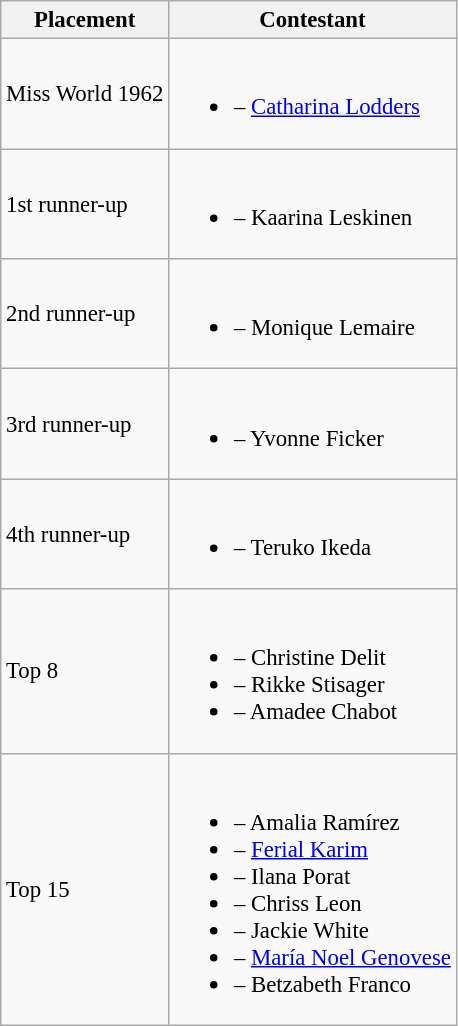<table class="wikitable sortable" style="font-size:95%;">
<tr>
<th>Placement</th>
<th>Contestant</th>
</tr>
<tr>
<td>Miss World 1962</td>
<td><br><ul><li> – <a href='#'>Catharina Lodders</a></li></ul></td>
</tr>
<tr>
<td>1st runner-up</td>
<td><br><ul><li> – Kaarina Leskinen</li></ul></td>
</tr>
<tr>
<td>2nd runner-up</td>
<td><br><ul><li> – Monique Lemaire</li></ul></td>
</tr>
<tr>
<td>3rd runner-up</td>
<td><br><ul><li> – Yvonne Ficker</li></ul></td>
</tr>
<tr>
<td>4th runner-up</td>
<td><br><ul><li> – Teruko Ikeda</li></ul></td>
</tr>
<tr>
<td>Top 8</td>
<td><br><ul><li> – Christine Delit</li><li> – Rikke Stisager</li><li> – Amadee Chabot</li></ul></td>
</tr>
<tr>
<td>Top 15</td>
<td><br><ul><li> – Amalia Ramírez</li><li> – <a href='#'>Ferial Karim</a></li><li> – Ilana Porat</li><li> – Chriss Leon</li><li> – Jackie White</li><li> – <a href='#'>María Noel Genovese</a></li><li> – Betzabeth Franco</li></ul></td>
</tr>
</table>
